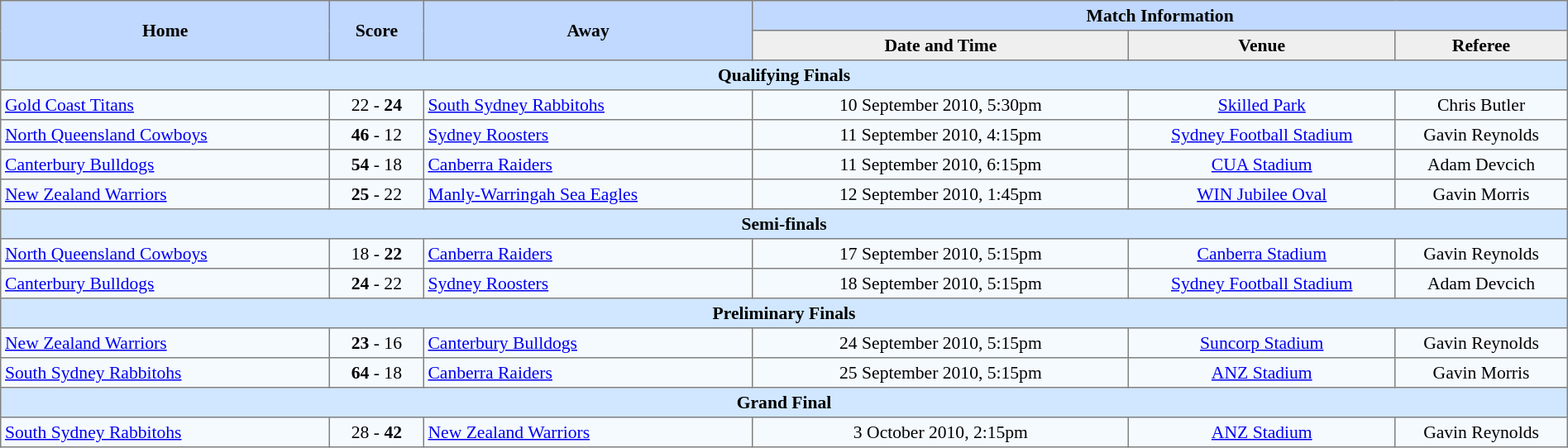<table border=1 style="border-collapse:collapse; font-size:90%; text-align:center;" cellpadding=3 cellspacing=0 width=100%>
<tr bgcolor=#C1D8FF>
<th rowspan=2 width=21%>Home</th>
<th rowspan=2 width=6%>Score</th>
<th rowspan=2 width=21%>Away</th>
<th colspan=3>Match Information</th>
</tr>
<tr bgcolor=#EFEFEF>
<th width=24%>Date and Time</th>
<th width=17%>Venue</th>
<th width=11%>Referee</th>
</tr>
<tr bgcolor="#D0E7FF">
<td colspan=6><strong>Qualifying Finals</strong></td>
</tr>
<tr bgcolor=#F5FAFF>
<td align=left> <a href='#'>Gold Coast Titans</a></td>
<td>22 -<strong> 24</strong></td>
<td align=left> <a href='#'>South Sydney Rabbitohs</a></td>
<td>10 September 2010, 5:30pm</td>
<td><a href='#'>Skilled Park</a></td>
<td>Chris Butler</td>
</tr>
<tr bgcolor=#F5FAFF>
<td align=left> <a href='#'>North Queensland Cowboys</a></td>
<td><strong>46</strong> - 12</td>
<td align=left> <a href='#'>Sydney Roosters</a></td>
<td>11 September 2010, 4:15pm</td>
<td><a href='#'>Sydney Football Stadium</a></td>
<td>Gavin Reynolds</td>
</tr>
<tr bgcolor=#F5FAFF>
<td align=left> <a href='#'>Canterbury Bulldogs</a></td>
<td><strong>54</strong> - 18</td>
<td align=left> <a href='#'>Canberra Raiders</a></td>
<td>11 September 2010, 6:15pm</td>
<td><a href='#'>CUA Stadium</a></td>
<td>Adam Devcich</td>
</tr>
<tr bgcolor=#F5FAFF>
<td align=left> <a href='#'>New Zealand Warriors</a></td>
<td><strong>25</strong> - 22</td>
<td align=left> <a href='#'>Manly-Warringah Sea Eagles</a></td>
<td>12 September 2010, 1:45pm</td>
<td><a href='#'>WIN Jubilee Oval</a></td>
<td>Gavin Morris</td>
</tr>
<tr bgcolor="#D0E7FF">
<td colspan=6><strong>Semi-finals</strong></td>
</tr>
<tr bgcolor=#F5FAFF>
<td align=left> <a href='#'>North Queensland Cowboys</a></td>
<td>18 - <strong>22</strong></td>
<td align=left> <a href='#'>Canberra Raiders</a></td>
<td>17 September 2010, 5:15pm</td>
<td><a href='#'>Canberra Stadium</a></td>
<td>Gavin Reynolds</td>
</tr>
<tr bgcolor=#F5FAFF>
<td align=left> <a href='#'>Canterbury Bulldogs</a></td>
<td><strong>24</strong> - 22</td>
<td align=left> <a href='#'>Sydney Roosters</a></td>
<td>18 September 2010, 5:15pm</td>
<td><a href='#'>Sydney Football Stadium</a></td>
<td>Adam Devcich</td>
</tr>
<tr bgcolor="#D0E7FF">
<td colspan=6><strong>Preliminary Finals</strong></td>
</tr>
<tr bgcolor=#F5FAFF>
<td align=left> <a href='#'>New Zealand Warriors</a></td>
<td><strong>23</strong> - 16</td>
<td align=left> <a href='#'>Canterbury Bulldogs</a></td>
<td>24 September 2010, 5:15pm</td>
<td><a href='#'>Suncorp Stadium</a></td>
<td>Gavin Reynolds</td>
</tr>
<tr bgcolor=#F5FAFF>
<td align=left> <a href='#'>South Sydney Rabbitohs</a></td>
<td><strong>64</strong> - 18</td>
<td align=left> <a href='#'>Canberra Raiders</a></td>
<td>25 September 2010, 5:15pm</td>
<td><a href='#'>ANZ Stadium</a></td>
<td>Gavin Morris</td>
</tr>
<tr bgcolor="#D0E7FF">
<td colspan=6><strong>Grand Final</strong></td>
</tr>
<tr bgcolor=#F5FAFF>
<td align=left> <a href='#'>South Sydney Rabbitohs</a></td>
<td>28 - <strong>42</strong></td>
<td align=left> <a href='#'>New Zealand Warriors</a></td>
<td>3 October 2010, 2:15pm</td>
<td><a href='#'>ANZ Stadium</a></td>
<td>Gavin Reynolds</td>
</tr>
</table>
